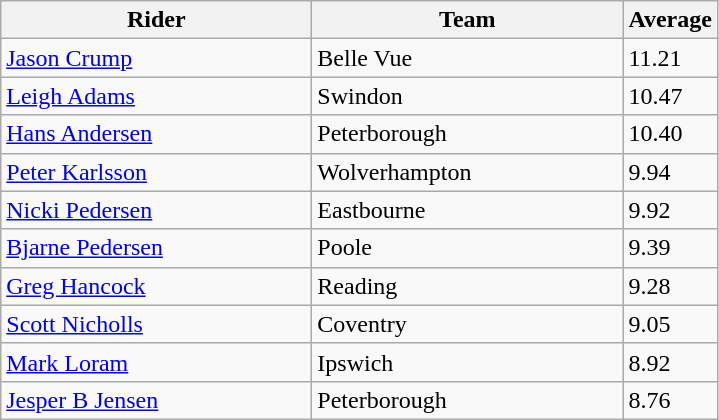<table class="wikitable" style="font-size: 100%">
<tr>
<th width=200>Rider</th>
<th width=200>Team</th>
<th width=40>Average</th>
</tr>
<tr>
<td align="left"> <a href='#'>Jason Crump</a></td>
<td>Belle Vue</td>
<td>11.21</td>
</tr>
<tr>
<td align="left"> <a href='#'>Leigh Adams</a></td>
<td>Swindon</td>
<td>10.47</td>
</tr>
<tr>
<td align="left"> <a href='#'>Hans Andersen</a></td>
<td>Peterborough</td>
<td>10.40</td>
</tr>
<tr>
<td align="left"> <a href='#'>Peter Karlsson</a></td>
<td>Wolverhampton</td>
<td>9.94</td>
</tr>
<tr>
<td align="left"> <a href='#'>Nicki Pedersen</a></td>
<td>Eastbourne</td>
<td>9.92</td>
</tr>
<tr>
<td align="left"> <a href='#'>Bjarne Pedersen</a></td>
<td>Poole</td>
<td>9.39</td>
</tr>
<tr>
<td align="left"> <a href='#'>Greg Hancock</a></td>
<td>Reading</td>
<td>9.28</td>
</tr>
<tr>
<td align="left"> <a href='#'>Scott Nicholls</a></td>
<td>Coventry</td>
<td>9.05</td>
</tr>
<tr>
<td align="left"> <a href='#'>Mark Loram</a></td>
<td>Ipswich</td>
<td>8.92</td>
</tr>
<tr>
<td align="left"> <a href='#'>Jesper B Jensen</a></td>
<td>Peterborough</td>
<td>8.76</td>
</tr>
</table>
